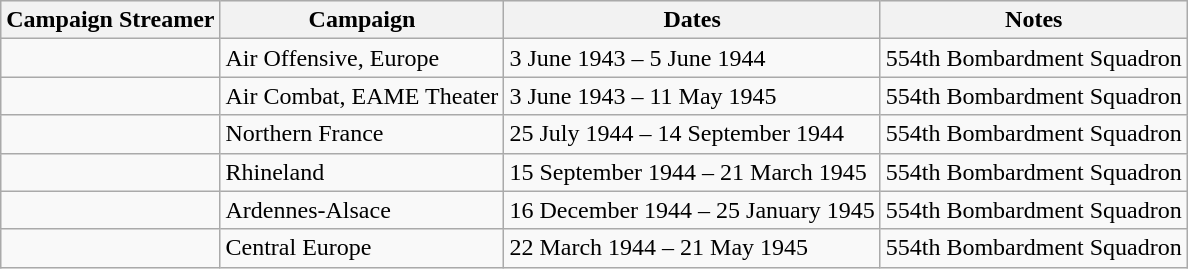<table class="wikitable">
<tr style="background:#efefef;">
<th>Campaign Streamer</th>
<th>Campaign</th>
<th>Dates</th>
<th>Notes</th>
</tr>
<tr>
<td></td>
<td>Air Offensive, Europe</td>
<td>3 June 1943 – 5 June 1944</td>
<td>554th Bombardment Squadron</td>
</tr>
<tr>
<td></td>
<td>Air Combat, EAME Theater</td>
<td>3 June 1943 – 11 May 1945</td>
<td>554th Bombardment Squadron</td>
</tr>
<tr>
<td></td>
<td>Northern France</td>
<td>25 July 1944 – 14 September 1944</td>
<td>554th Bombardment Squadron</td>
</tr>
<tr>
<td></td>
<td>Rhineland</td>
<td>15 September 1944 – 21 March 1945</td>
<td>554th Bombardment Squadron</td>
</tr>
<tr>
<td></td>
<td>Ardennes-Alsace</td>
<td>16 December 1944 – 25 January 1945</td>
<td>554th Bombardment Squadron</td>
</tr>
<tr>
<td></td>
<td>Central Europe</td>
<td>22 March 1944 – 21 May 1945</td>
<td>554th Bombardment Squadron</td>
</tr>
</table>
